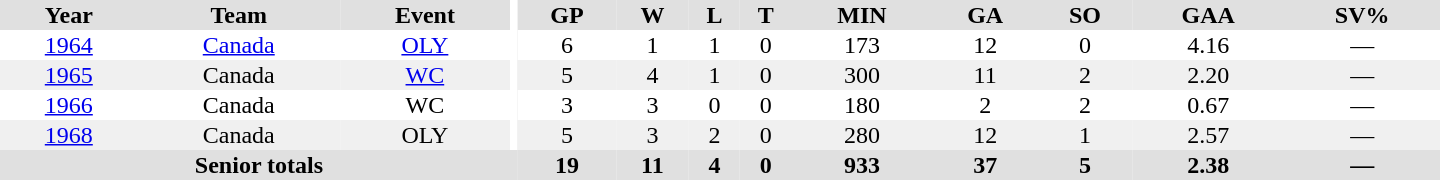<table border="0" cellpadding="1" cellspacing="0" ID="Table3" style="text-align:center; width:60em">
<tr ALIGN="center" bgcolor="#e0e0e0">
<th>Year</th>
<th>Team</th>
<th>Event</th>
<th rowspan="99" bgcolor="#ffffff"></th>
<th>GP</th>
<th>W</th>
<th>L</th>
<th>T</th>
<th>MIN</th>
<th>GA</th>
<th>SO</th>
<th>GAA</th>
<th>SV%</th>
</tr>
<tr>
<td><a href='#'>1964</a></td>
<td><a href='#'>Canada</a></td>
<td><a href='#'>OLY</a></td>
<td>6</td>
<td>1</td>
<td>1</td>
<td>0</td>
<td>173</td>
<td>12</td>
<td>0</td>
<td>4.16</td>
<td>—</td>
</tr>
<tr bgcolor="#f0f0f0">
<td><a href='#'>1965</a></td>
<td>Canada</td>
<td><a href='#'>WC</a></td>
<td>5</td>
<td>4</td>
<td>1</td>
<td>0</td>
<td>300</td>
<td>11</td>
<td>2</td>
<td>2.20</td>
<td>—</td>
</tr>
<tr>
<td><a href='#'>1966</a></td>
<td>Canada</td>
<td>WC</td>
<td>3</td>
<td>3</td>
<td>0</td>
<td>0</td>
<td>180</td>
<td>2</td>
<td>2</td>
<td>0.67</td>
<td>—</td>
</tr>
<tr bgcolor="#f0f0f0">
<td><a href='#'>1968</a></td>
<td>Canada</td>
<td>OLY</td>
<td>5</td>
<td>3</td>
<td>2</td>
<td>0</td>
<td>280</td>
<td>12</td>
<td>1</td>
<td>2.57</td>
<td>—</td>
</tr>
<tr bgcolor="#e0e0e0">
<th colspan=4>Senior totals</th>
<th>19</th>
<th>11</th>
<th>4</th>
<th>0</th>
<th>933</th>
<th>37</th>
<th>5</th>
<th>2.38</th>
<th>—</th>
</tr>
</table>
